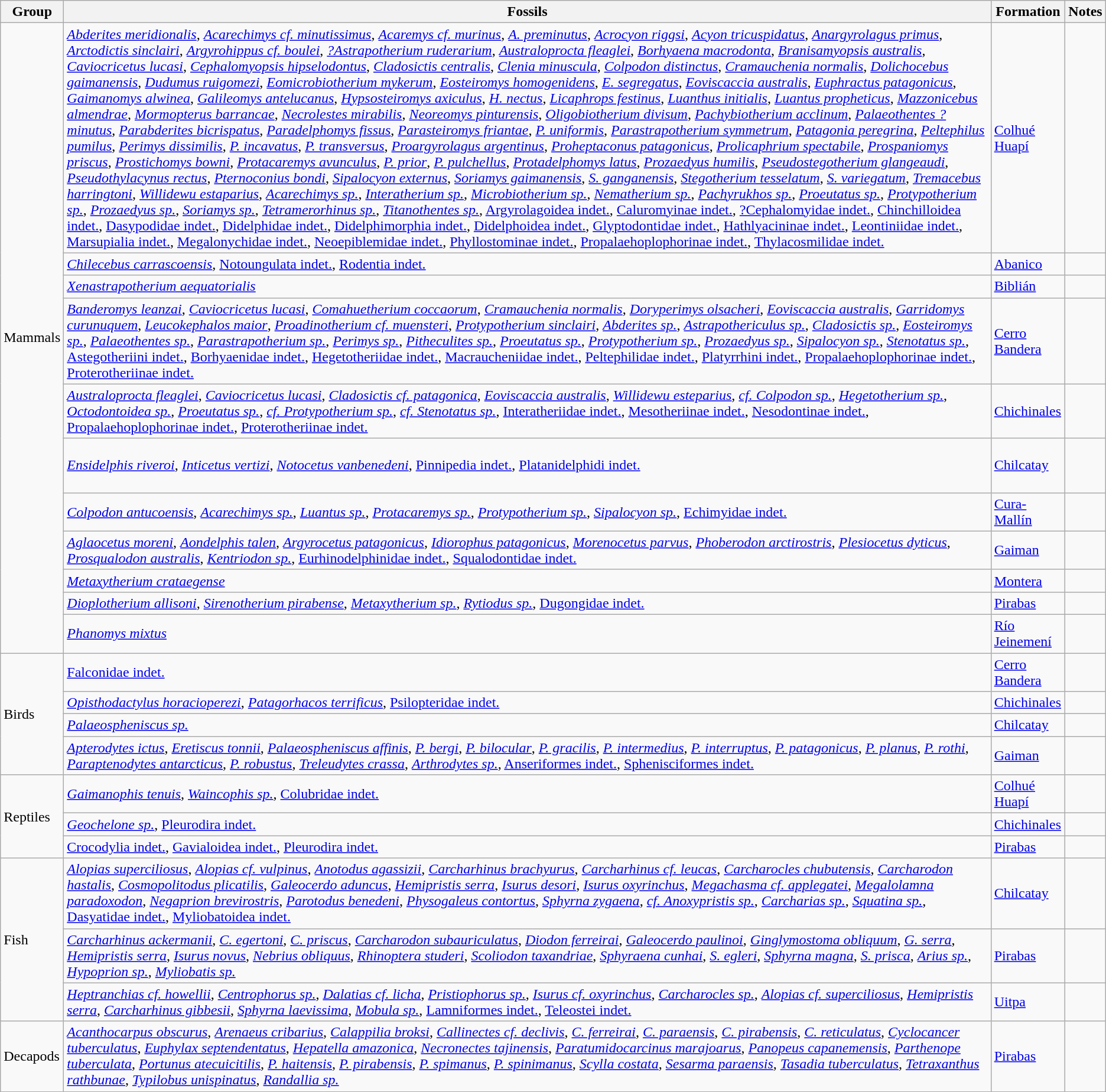<table class="wikitable sortable">
<tr>
<th>Group</th>
<th>Fossils</th>
<th>Formation</th>
<th class=unsortable>Notes</th>
</tr>
<tr>
<td rowspan=11>Mammals</td>
<td><em><a href='#'>Abderites meridionalis</a></em>, <em><a href='#'>Acarechimys cf. minutissimus</a></em>, <em><a href='#'>Acaremys cf. murinus</a></em>,  <em><a href='#'>A. preminutus</a></em>, <em><a href='#'>Acrocyon riggsi</a></em>, <em><a href='#'>Acyon tricuspidatus</a></em>, <em><a href='#'>Anargyrolagus primus</a></em>, <em><a href='#'>Arctodictis sinclairi</a></em>, <em><a href='#'>Argyrohippus cf. boulei</a></em>, <em><a href='#'>?Astrapotherium ruderarium</a></em>, <em><a href='#'>Australoprocta fleaglei</a></em>, <em><a href='#'>Borhyaena macrodonta</a></em>, <em><a href='#'>Branisamyopsis australis</a></em>, <em><a href='#'>Caviocricetus lucasi</a></em>, <em><a href='#'>Cephalomyopsis hipselodontus</a></em>, <em><a href='#'>Cladosictis centralis</a></em>, <em><a href='#'>Clenia minuscula</a></em>, <em><a href='#'>Colpodon distinctus</a></em>, <em><a href='#'>Cramauchenia normalis</a></em>, <em><a href='#'>Dolichocebus gaimanensis</a></em>, <em><a href='#'>Dudumus ruigomezi</a></em>, <em><a href='#'>Eomicrobiotherium mykerum</a></em>, <em><a href='#'>Eosteiromys homogenidens</a></em>, <em><a href='#'>E. segregatus</a></em>, <em><a href='#'>Eoviscaccia australis</a></em>, <em><a href='#'>Euphractus patagonicus</a></em>, <em><a href='#'>Gaimanomys alwinea</a></em>, <em><a href='#'>Galileomys antelucanus</a></em>, <em><a href='#'>Hypsosteiromys axiculus</a></em>, <em><a href='#'>H. nectus</a></em>, <em><a href='#'>Licaphrops festinus</a></em>, <em><a href='#'>Luanthus initialis</a></em>, <em><a href='#'>Luantus propheticus</a></em>, <em><a href='#'>Mazzonicebus almendrae</a></em>, <em><a href='#'>Mormopterus barrancae</a></em>, <em><a href='#'>Necrolestes mirabilis</a></em>, <em><a href='#'>Neoreomys pinturensis</a></em>, <em><a href='#'>Oligobiotherium divisum</a></em>, <em><a href='#'>Pachybiotherium acclinum</a></em>, <em><a href='#'>Palaeothentes ?minutus</a></em>, <em><a href='#'>Parabderites bicrispatus</a></em>, <em><a href='#'>Paradelphomys fissus</a></em>, <em><a href='#'>Parasteiromys friantae</a></em>, <em><a href='#'>P. uniformis</a></em>, <em><a href='#'>Parastrapotherium symmetrum</a></em>, <em><a href='#'>Patagonia peregrina</a></em>, <em><a href='#'>Peltephilus pumilus</a></em>, <em><a href='#'>Perimys dissimilis</a></em>, <em><a href='#'>P. incavatus</a></em>, <em><a href='#'>P. transversus</a></em>, <em><a href='#'>Proargyrolagus argentinus</a></em>, <em><a href='#'>Proheptaconus patagonicus</a></em>, <em><a href='#'>Prolicaphrium spectabile</a></em>, <em><a href='#'>Prospaniomys priscus</a></em>, <em><a href='#'>Prostichomys bowni</a></em>, <em><a href='#'>Protacaremys avunculus</a></em>, <em><a href='#'>P. prior</a></em>, <em><a href='#'>P. pulchellus</a></em>, <em><a href='#'>Protadelphomys latus</a></em>, <em><a href='#'>Prozaedyus humilis</a></em>, <em><a href='#'>Pseudostegotherium glangeaudi</a></em>, <em><a href='#'>Pseudothylacynus rectus</a></em>, <em><a href='#'>Pternoconius bondi</a></em>, <em><a href='#'>Sipalocyon externus</a></em>, <em><a href='#'>Soriamys gaimanensis</a></em>, <em><a href='#'>S. ganganensis</a></em>, <em><a href='#'>Stegotherium tesselatum</a></em>, <em><a href='#'>S. variegatum</a></em>, <em><a href='#'>Tremacebus harringtoni</a></em>, <em><a href='#'>Willidewu estaparius</a></em>, <em><a href='#'>Acarechimys sp.</a></em>, <em><a href='#'>Interatherium sp.</a></em>, <em><a href='#'>Microbiotherium sp.</a></em>, <em><a href='#'>Nematherium sp.</a></em>, <em><a href='#'>Pachyrukhos sp.</a></em>, <em><a href='#'>Proeutatus sp.</a></em>, <em><a href='#'>Protypotherium sp.</a></em>, <em><a href='#'>Prozaedyus sp.</a></em>, <em><a href='#'>Soriamys sp.</a></em>, <em><a href='#'>Tetramerorhinus sp.</a></em>, <em><a href='#'>Titanothentes sp.</a></em>, <a href='#'>Argyrolagoidea indet.</a>, <a href='#'>Caluromyinae indet.</a>, <a href='#'>?Cephalomyidae indet.</a>, <a href='#'>Chinchilloidea indet.</a>, <a href='#'>Dasypodidae indet.</a>, <a href='#'>Didelphidae indet.</a>, <a href='#'>Didelphimorphia indet.</a>, <a href='#'>Didelphoidea indet.</a>, <a href='#'>Glyptodontidae indet.</a>, <a href='#'>Hathlyacininae indet.</a>, <a href='#'>Leontiniidae indet.</a>, <a href='#'>Marsupialia indet.</a>, <a href='#'>Megalonychidae indet.</a>, <a href='#'>Neoepiblemidae indet.</a>, <a href='#'>Phyllostominae indet.</a>, <a href='#'>Propalaehoplophorinae indet.</a>, <a href='#'>Thylacosmilidae indet.</a></td>
<td><a href='#'>Colhué Huapí</a></td>
<td></td>
</tr>
<tr>
<td><em><a href='#'>Chilecebus carrascoensis</a></em>, <a href='#'>Notoungulata indet.</a>, <a href='#'>Rodentia indet.</a></td>
<td><a href='#'>Abanico</a></td>
<td></td>
</tr>
<tr>
<td><em><a href='#'>Xenastrapotherium aequatorialis</a></em></td>
<td><a href='#'>Biblián</a></td>
<td></td>
</tr>
<tr>
<td><em><a href='#'>Banderomys leanzai</a></em>, <em><a href='#'>Caviocricetus lucasi</a></em>, <em><a href='#'>Comahuetherium coccaorum</a></em>, <em><a href='#'>Cramauchenia normalis</a></em>, <em><a href='#'>Doryperimys olsacheri</a></em>, <em><a href='#'>Eoviscaccia australis</a></em>, <em><a href='#'>Garridomys curunuquem</a></em>, <em><a href='#'>Leucokephalos maior</a></em>, <em><a href='#'>Proadinotherium cf. muensteri</a></em>, <em><a href='#'>Protypotherium sinclairi</a></em>, <em><a href='#'>Abderites sp.</a></em>, <em><a href='#'>Astrapothericulus sp.</a></em>, <em><a href='#'>Cladosictis sp.</a></em>, <em><a href='#'>Eosteiromys sp.</a></em>, <em><a href='#'>Palaeothentes sp.</a></em>, <em><a href='#'>Parastrapotherium sp.</a></em>, <em><a href='#'>Perimys sp.</a></em>, <em><a href='#'>Pitheculites sp.</a></em>, <em><a href='#'>Proeutatus sp.</a></em>, <em><a href='#'>Protypotherium sp.</a></em>, <em><a href='#'>Prozaedyus sp.</a></em>, <em><a href='#'>Sipalocyon sp.</a></em>, <em><a href='#'>Stenotatus sp.</a></em>, <a href='#'>Astegotheriini indet.</a>, <a href='#'>Borhyaenidae indet.</a>, <a href='#'>Hegetotheriidae indet.</a>, <a href='#'>Macraucheniidae indet.</a>, <a href='#'>Peltephilidae indet.</a>, <a href='#'>Platyrrhini indet.</a>, <a href='#'>Propalaehoplophorinae indet.</a>, <a href='#'>Proterotheriinae indet.</a></td>
<td><a href='#'>Cerro<br>Bandera</a></td>
<td></td>
</tr>
<tr>
<td><em><a href='#'>Australoprocta fleaglei</a></em>, <em><a href='#'>Caviocricetus lucasi</a></em>, <em><a href='#'>Cladosictis cf. patagonica</a></em>, <em><a href='#'>Eoviscaccia australis</a></em>, <em><a href='#'>Willidewu esteparius</a></em>, <em><a href='#'>cf. Colpodon sp.</a></em>, <em><a href='#'>Hegetotherium sp.</a></em>, <em><a href='#'>Octodontoidea sp.</a></em>, <em><a href='#'>Proeutatus sp.</a></em>, <em><a href='#'>cf. Protypotherium sp.</a></em>, <em><a href='#'>cf. Stenotatus sp.</a></em>, <a href='#'>Interatheriidae indet.</a>, <a href='#'>Mesotheriinae indet.</a>, <a href='#'>Nesodontinae indet.</a>, <a href='#'>Propalaehoplophorinae indet.</a>, <a href='#'>Proterotheriinae indet.</a></td>
<td><a href='#'>Chichinales</a></td>
<td></td>
</tr>
<tr ,>
<td><em><a href='#'>Ensidelphis riveroi</a></em>, <em><a href='#'>Inticetus vertizi</a></em>, <em><a href='#'>Notocetus vanbenedeni</a></em>, <a href='#'>Pinnipedia indet.</a>, <a href='#'>Platanidelphidi indet.</a></td>
<td><a href='#'>Chilcatay</a></td>
<td align=center><br><br><br></td>
</tr>
<tr>
<td><em><a href='#'>Colpodon antucoensis</a></em>, <em><a href='#'>Acarechimys sp.</a></em>, <em><a href='#'>Luantus sp.</a></em>, <em><a href='#'>Protacaremys sp.</a></em>, <em><a href='#'>Protypotherium sp.</a></em>, <em><a href='#'>Sipalocyon sp.</a></em>, <a href='#'>Echimyidae indet.</a></td>
<td><a href='#'>Cura-Mallín</a></td>
<td></td>
</tr>
<tr>
<td><em><a href='#'>Aglaocetus moreni</a></em>, <em><a href='#'>Aondelphis talen</a></em>, <em><a href='#'>Argyrocetus patagonicus</a></em>, <em><a href='#'>Idiorophus patagonicus</a></em>, <em><a href='#'>Morenocetus parvus</a></em>, <em><a href='#'>Phoberodon arctirostris</a></em>, <em><a href='#'>Plesiocetus dyticus</a></em>, <em><a href='#'>Prosqualodon australis</a></em>, <em><a href='#'>Kentriodon sp.</a></em>, <a href='#'>Eurhinodelphinidae indet.</a>, <a href='#'>Squalodontidae indet.</a></td>
<td><a href='#'>Gaiman</a></td>
<td></td>
</tr>
<tr>
<td><em><a href='#'>Metaxytherium crataegense</a></em></td>
<td><a href='#'>Montera</a></td>
<td></td>
</tr>
<tr>
<td><em><a href='#'>Dioplotherium allisoni</a></em>, <em><a href='#'>Sirenotherium pirabense</a></em>, <em><a href='#'>Metaxytherium sp.</a></em>, <em><a href='#'>Rytiodus sp.</a></em>, <a href='#'>Dugongidae indet.</a></td>
<td><a href='#'>Pirabas</a></td>
<td></td>
</tr>
<tr>
<td><em><a href='#'>Phanomys mixtus</a></em></td>
<td><a href='#'>Río<br>Jeinemení</a></td>
<td></td>
</tr>
<tr>
<td rowspan=4>Birds</td>
<td><a href='#'>Falconidae indet.</a></td>
<td><a href='#'>Cerro<br>Bandera</a></td>
<td></td>
</tr>
<tr>
<td><em><a href='#'>Opisthodactylus horacioperezi</a></em>, <em><a href='#'>Patagorhacos terrificus</a></em>, <a href='#'>Psilopteridae indet.</a></td>
<td><a href='#'>Chichinales</a></td>
<td></td>
</tr>
<tr>
<td><em><a href='#'>Palaeospheniscus sp.</a></em></td>
<td><a href='#'>Chilcatay</a></td>
<td align=center></td>
</tr>
<tr>
<td><em><a href='#'>Apterodytes ictus</a></em>, <em><a href='#'>Eretiscus tonnii</a></em>, <em><a href='#'>Palaeospheniscus affinis</a></em>, <em><a href='#'>P. bergi</a></em>, <em><a href='#'>P. bilocular</a></em>, <em><a href='#'>P. gracilis</a></em>, <em><a href='#'>P. intermedius</a></em>, <em><a href='#'>P. interruptus</a></em>, <em><a href='#'>P. patagonicus</a></em>, <em><a href='#'>P. planus</a></em>, <em><a href='#'>P. rothi</a></em>, <em><a href='#'>Paraptenodytes antarcticus</a></em>, <em><a href='#'>P. robustus</a></em>, <em><a href='#'>Treleudytes crassa</a></em>, <em><a href='#'>Arthrodytes sp.</a></em>, <a href='#'>Anseriformes indet.</a>, <a href='#'>Sphenisciformes indet.</a></td>
<td><a href='#'>Gaiman</a></td>
<td></td>
</tr>
<tr>
<td rowspan=3>Reptiles</td>
<td><em><a href='#'>Gaimanophis tenuis</a></em>, <em><a href='#'>Waincophis sp.</a></em>, <a href='#'>Colubridae indet.</a></td>
<td><a href='#'>Colhué Huapí</a></td>
<td></td>
</tr>
<tr>
<td><em><a href='#'>Geochelone sp.</a></em>, <a href='#'>Pleurodira indet.</a></td>
<td><a href='#'>Chichinales</a></td>
<td></td>
</tr>
<tr>
<td><a href='#'>Crocodylia indet.</a>, <a href='#'>Gavialoidea indet.</a>, <a href='#'>Pleurodira indet.</a></td>
<td><a href='#'>Pirabas</a></td>
<td></td>
</tr>
<tr>
<td rowspan=3>Fish</td>
<td><em><a href='#'>Alopias superciliosus</a></em>, <em><a href='#'>Alopias cf. vulpinus</a></em>, <em><a href='#'>Anotodus agassizii</a></em>, <em><a href='#'>Carcharhinus brachyurus</a></em>, <em><a href='#'>Carcharhinus cf. leucas</a></em>, <em><a href='#'>Carcharocles chubutensis</a></em>, <em><a href='#'>Carcharodon hastalis</a></em>, <em><a href='#'>Cosmopolitodus plicatilis</a></em>, <em><a href='#'>Galeocerdo aduncus</a></em>, <em><a href='#'>Hemipristis serra</a></em>, <em><a href='#'>Isurus desori</a></em>, <em><a href='#'>Isurus oxyrinchus</a></em>, <em><a href='#'>Megachasma cf. applegatei</a></em>, <em><a href='#'>Megalolamna paradoxodon</a></em>, <em><a href='#'>Negaprion brevirostris</a></em>, <em><a href='#'>Parotodus benedeni</a></em>, <em><a href='#'>Physogaleus contortus</a></em>, <em><a href='#'>Sphyrna zygaena</a></em>, <em><a href='#'>cf. Anoxypristis sp.</a></em>, <em><a href='#'>Carcharias sp.</a></em>, <em><a href='#'>Squatina sp.</a></em>, <a href='#'>Dasyatidae indet.</a>, <a href='#'>Myliobatoidea indet.</a></td>
<td><a href='#'>Chilcatay</a></td>
<td align=center></td>
</tr>
<tr>
<td><em><a href='#'>Carcharhinus ackermanii</a></em>, <em><a href='#'>C. egertoni</a></em>, <em><a href='#'>C. priscus</a></em>, <em><a href='#'>Carcharodon subauriculatus</a></em>, <em><a href='#'>Diodon ferreirai</a></em>, <em><a href='#'>Galeocerdo paulinoi</a></em>, <em><a href='#'>Ginglymostoma obliquum</a></em>, <em><a href='#'>G. serra</a></em>, <em><a href='#'>Hemipristis serra</a></em>, <em><a href='#'>Isurus novus</a></em>, <em><a href='#'>Nebrius obliquus</a></em>, <em><a href='#'>Rhinoptera studeri</a></em>, <em><a href='#'>Scoliodon taxandriae</a></em>, <em><a href='#'>Sphyraena cunhai</a></em>, <em><a href='#'>S. egleri</a></em>, <em><a href='#'>Sphyrna magna</a></em>, <em><a href='#'>S. prisca</a></em>, <em><a href='#'>Arius sp.</a></em>, <em><a href='#'>Hypoprion sp.</a></em>, <em><a href='#'>Myliobatis sp.</a></em></td>
<td><a href='#'>Pirabas</a></td>
<td></td>
</tr>
<tr>
<td><em><a href='#'>Heptranchias cf. howellii</a></em>, <em><a href='#'>Centrophorus sp.</a></em>, <em><a href='#'>Dalatias cf. licha</a></em>, <em><a href='#'>Pristiophorus sp.</a></em>, <em><a href='#'>Isurus cf. oxyrinchus</a></em>, <em><a href='#'>Carcharocles sp.</a></em>, <em><a href='#'>Alopias cf. superciliosus</a></em>, <em><a href='#'>Hemipristis serra</a></em>, <em><a href='#'>Carcharhinus gibbesii</a></em>, <em><a href='#'>Sphyrna laevissima</a></em>, <em><a href='#'>Mobula sp.</a></em>, <a href='#'>Lamniformes indet.</a>, <a href='#'>Teleostei indet.</a></td>
<td><a href='#'>Uitpa</a></td>
<td></td>
</tr>
<tr>
<td>Decapods</td>
<td><em><a href='#'>Acanthocarpus obscurus</a></em>, <em><a href='#'>Arenaeus cribarius</a></em>, <em><a href='#'>Calappilia broksi</a></em>, <em><a href='#'>Callinectes cf. declivis</a></em>, <em><a href='#'>C. ferreirai</a></em>, <em><a href='#'>C. paraensis</a></em>, <em><a href='#'>C. pirabensis</a></em>, <em><a href='#'>C. reticulatus</a></em>, <em><a href='#'>Cyclocancer tuberculatus</a></em>, <em><a href='#'>Euphylax septendentatus</a></em>, <em><a href='#'>Hepatella amazonica</a></em>, <em><a href='#'>Necronectes tajinensis</a></em>, <em><a href='#'>Paratumidocarcinus marajoarus</a></em>, <em><a href='#'>Panopeus capanemensis</a></em>, <em><a href='#'>Parthenope tuberculata</a></em>, <em><a href='#'>Portunus atecuicitilis</a></em>, <em><a href='#'>P. haitensis</a></em>, <em><a href='#'>P. pirabensis</a></em>, <em><a href='#'>P. spimanus</a></em>, <em><a href='#'>P. spinimanus</a></em>, <em><a href='#'>Scylla costata</a></em>, <em><a href='#'>Sesarma paraensis</a></em>, <em><a href='#'>Tasadia tuberculatus</a></em>, <em><a href='#'>Tetraxanthus rathbunae</a></em>, <em><a href='#'>Typilobus unispinatus</a></em>, <em><a href='#'>Randallia sp.</a></em></td>
<td><a href='#'>Pirabas</a></td>
<td></td>
</tr>
<tr>
</tr>
</table>
